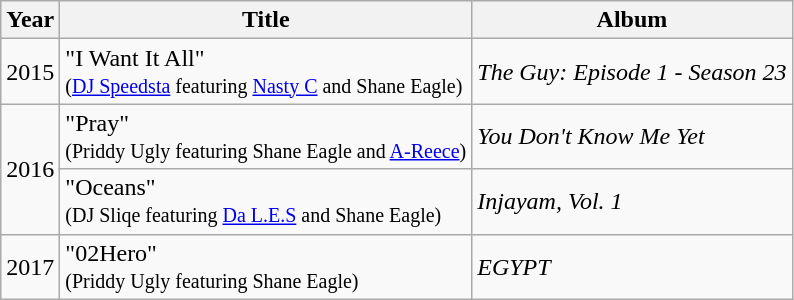<table class="wikitable">
<tr>
<th>Year</th>
<th>Title</th>
<th>Album</th>
</tr>
<tr>
<td>2015</td>
<td>"I Want It All"<br><small>(<a href='#'>DJ Speedsta</a> featuring <a href='#'>Nasty C</a> and Shane Eagle)</small></td>
<td><em>The Guy: Episode 1 - Season 23</em></td>
</tr>
<tr>
<td rowspan="2">2016</td>
<td>"Pray"<br><small>(Priddy Ugly featuring Shane Eagle and <a href='#'>A-Reece</a>)</small></td>
<td><em>You Don't Know Me Yet</em></td>
</tr>
<tr>
<td>"Oceans"<br><small>(DJ Sliqe featuring <a href='#'>Da L.E.S</a> and Shane Eagle)</small></td>
<td><em>Injayam, Vol. 1</em></td>
</tr>
<tr>
<td>2017</td>
<td>"02Hero"<br><small>(Priddy Ugly featuring Shane Eagle)</small></td>
<td><em>EGYPT</em></td>
</tr>
</table>
